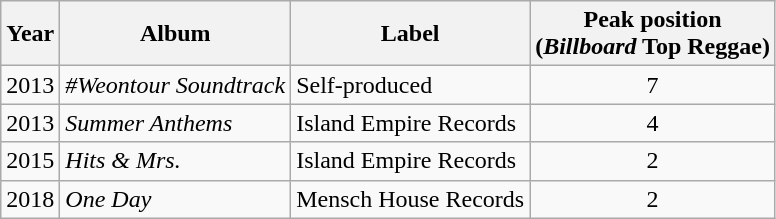<table class="wikitable">
<tr>
<th>Year</th>
<th>Album</th>
<th>Label</th>
<th>Peak position<br>(<em>Billboard</em> Top Reggae)<br></th>
</tr>
<tr>
<td>2013</td>
<td><em>#Weontour Soundtrack</em></td>
<td>Self-produced</td>
<td align="center">7</td>
</tr>
<tr>
<td>2013</td>
<td><em>Summer Anthems</em></td>
<td>Island Empire Records</td>
<td align="center">4</td>
</tr>
<tr>
<td>2015</td>
<td><em>Hits & Mrs.</em></td>
<td>Island Empire Records</td>
<td align="center">2</td>
</tr>
<tr>
<td>2018</td>
<td><em>One Day</em></td>
<td>Mensch House Records</td>
<td align="center">2</td>
</tr>
</table>
